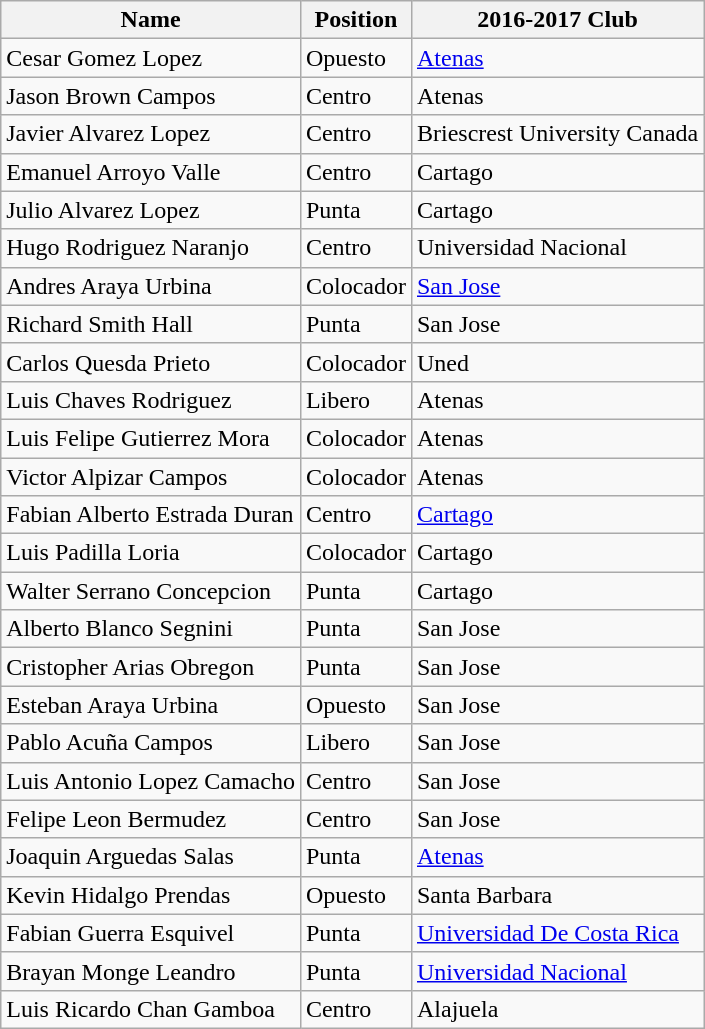<table class="wikitable">
<tr>
<th>Name</th>
<th>Position</th>
<th>2016-2017 Club</th>
</tr>
<tr>
<td>Cesar Gomez Lopez</td>
<td>Opuesto</td>
<td><a href='#'>Atenas</a></td>
</tr>
<tr>
<td>Jason Brown Campos</td>
<td>Centro</td>
<td>Atenas</td>
</tr>
<tr>
<td>Javier Alvarez Lopez</td>
<td>Centro</td>
<td>Briescrest University Canada</td>
</tr>
<tr>
<td>Emanuel Arroyo Valle</td>
<td>Centro</td>
<td>Cartago</td>
</tr>
<tr>
<td>Julio Alvarez Lopez</td>
<td>Punta</td>
<td>Cartago</td>
</tr>
<tr>
<td>Hugo Rodriguez Naranjo</td>
<td>Centro</td>
<td>Universidad Nacional</td>
</tr>
<tr>
<td>Andres Araya Urbina</td>
<td>Colocador</td>
<td><a href='#'>San Jose</a></td>
</tr>
<tr>
<td>Richard Smith Hall</td>
<td>Punta</td>
<td>San Jose</td>
</tr>
<tr>
<td>Carlos Quesda Prieto</td>
<td>Colocador</td>
<td>Uned</td>
</tr>
<tr>
<td>Luis Chaves Rodriguez</td>
<td>Libero</td>
<td>Atenas</td>
</tr>
<tr>
<td>Luis Felipe Gutierrez Mora</td>
<td>Colocador</td>
<td>Atenas</td>
</tr>
<tr>
<td>Victor Alpizar Campos</td>
<td>Colocador</td>
<td>Atenas</td>
</tr>
<tr>
<td>Fabian Alberto Estrada Duran</td>
<td>Centro</td>
<td><a href='#'>Cartago</a></td>
</tr>
<tr>
<td>Luis Padilla Loria</td>
<td>Colocador</td>
<td>Cartago</td>
</tr>
<tr>
<td>Walter Serrano Concepcion</td>
<td>Punta</td>
<td>Cartago</td>
</tr>
<tr>
<td>Alberto Blanco Segnini</td>
<td>Punta</td>
<td>San Jose</td>
</tr>
<tr>
<td>Cristopher Arias Obregon</td>
<td>Punta</td>
<td>San Jose</td>
</tr>
<tr>
<td>Esteban Araya Urbina</td>
<td>Opuesto</td>
<td>San Jose</td>
</tr>
<tr>
<td>Pablo Acuña Campos</td>
<td>Libero</td>
<td>San Jose</td>
</tr>
<tr>
<td>Luis Antonio Lopez Camacho</td>
<td>Centro</td>
<td>San Jose</td>
</tr>
<tr>
<td>Felipe   Leon Bermudez</td>
<td>Centro</td>
<td>San Jose</td>
</tr>
<tr>
<td>Joaquin Arguedas Salas</td>
<td>Punta</td>
<td><a href='#'>Atenas</a></td>
</tr>
<tr>
<td>Kevin Hidalgo Prendas</td>
<td>Opuesto</td>
<td>Santa Barbara</td>
</tr>
<tr>
<td>Fabian Guerra Esquivel</td>
<td>Punta</td>
<td><a href='#'>Universidad De Costa Rica</a></td>
</tr>
<tr>
<td>Brayan Monge Leandro</td>
<td>Punta</td>
<td><a href='#'>Universidad Nacional</a></td>
</tr>
<tr>
<td>Luis Ricardo Chan Gamboa</td>
<td>Centro</td>
<td>Alajuela</td>
</tr>
</table>
